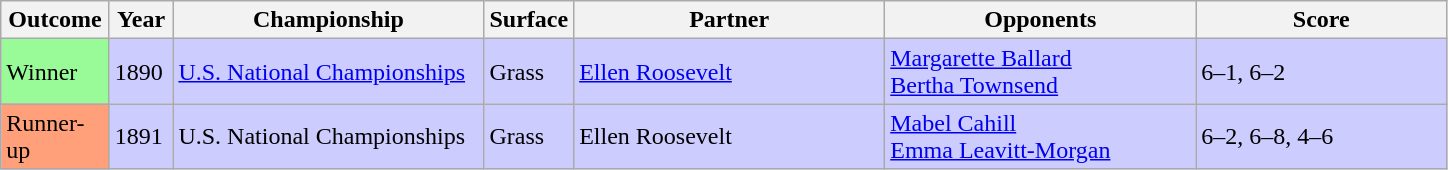<table class="sortable wikitable">
<tr>
<th style="width:65px">Outcome</th>
<th style="width:35px">Year</th>
<th style="width:200px">Championship</th>
<th style="width:50px">Surface</th>
<th style="width:200px">Partner</th>
<th style="width:200px">Opponents</th>
<th style="width:160px" class="unsortable">Score</th>
</tr>
<tr style="background:#ccf;">
<td style="background:#98fb98;">Winner</td>
<td>1890</td>
<td><a href='#'>U.S. National Championships</a></td>
<td>Grass</td>
<td>  <a href='#'>Ellen Roosevelt</a></td>
<td> <a href='#'>Margarette Ballard</a><br>  <a href='#'>Bertha Townsend</a></td>
<td>6–1, 6–2</td>
</tr>
<tr style="background:#ccf;">
<td style="background:#ffa07a;">Runner-up</td>
<td>1891</td>
<td>U.S. National Championships</td>
<td>Grass</td>
<td> Ellen Roosevelt</td>
<td> <a href='#'>Mabel Cahill</a><br>  <a href='#'>Emma Leavitt-Morgan</a></td>
<td>6–2, 6–8, 4–6</td>
</tr>
</table>
